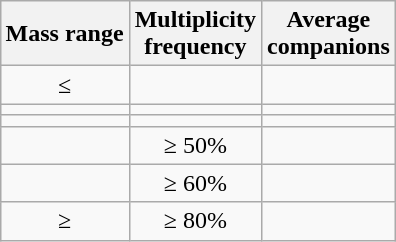<table class="wikitable" style="text-align: center; float: right; margin-left: 0.5em;">
<tr>
<th>Mass range</th>
<th>Multiplicity<br> frequency</th>
<th>Average<br> companions</th>
</tr>
<tr>
<td>≤ </td>
<td></td>
<td></td>
</tr>
<tr>
<td></td>
<td></td>
<td></td>
</tr>
<tr>
<td></td>
<td></td>
<td></td>
</tr>
<tr>
<td></td>
<td>≥ 50%</td>
<td></td>
</tr>
<tr>
<td></td>
<td>≥ 60%</td>
<td></td>
</tr>
<tr>
<td>≥ </td>
<td>≥ 80%</td>
<td></td>
</tr>
</table>
